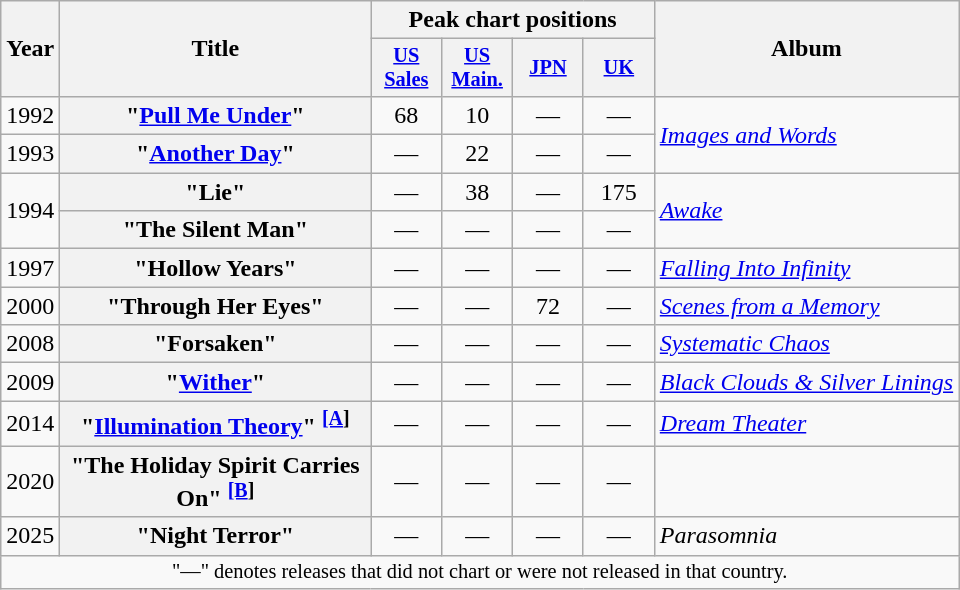<table class="wikitable plainrowheaders" border="1">
<tr>
<th scope="col" rowspan="2">Year</th>
<th scope="col" rowspan="2" width="200">Title</th>
<th scope="col" colspan="4">Peak chart positions</th>
<th scope="col" rowspan="2">Album</th>
</tr>
<tr>
<th scope="col" style="width:3em;font-size:85%;"><a href='#'>US Sales</a></th>
<th scope="col" style="width:3em;font-size:85%;"><a href='#'>US<br>Main.</a><br></th>
<th scope="col" style="width:3em;font-size:85%;"><a href='#'>JPN</a><br></th>
<th scope="col" style="width:3em;font-size:85%;"><a href='#'>UK</a><br></th>
</tr>
<tr>
<td>1992</td>
<th scope="row">"<a href='#'>Pull Me Under</a>"</th>
<td align="center">68</td>
<td align="center">10</td>
<td align="center">—</td>
<td align="center">—</td>
<td rowspan="2"><em><a href='#'>Images and Words</a></em></td>
</tr>
<tr>
<td>1993</td>
<th scope="row">"<a href='#'>Another Day</a>"</th>
<td align="center">—</td>
<td align="center">22</td>
<td align="center">—</td>
<td align="center">—</td>
</tr>
<tr>
<td rowspan="2">1994</td>
<th scope="row">"Lie"</th>
<td align="center">—</td>
<td align="center">38</td>
<td align="center">—</td>
<td align="center">175</td>
<td rowspan="2"><em><a href='#'>Awake</a></em></td>
</tr>
<tr>
<th scope="row">"The Silent Man"</th>
<td align="center">—</td>
<td align="center">—</td>
<td align="center">—</td>
<td align="center">—</td>
</tr>
<tr>
<td>1997</td>
<th scope="row">"Hollow Years"</th>
<td align="center">—</td>
<td align="center">—</td>
<td align="center">—</td>
<td align="center">—</td>
<td><em><a href='#'>Falling Into Infinity</a></em></td>
</tr>
<tr>
<td>2000</td>
<th scope="row">"Through Her Eyes"</th>
<td align="center">—</td>
<td align="center">—</td>
<td align="center">72</td>
<td align="center">—</td>
<td><em><a href='#'>Scenes from a Memory</a></em></td>
</tr>
<tr>
<td>2008</td>
<th scope="row">"Forsaken"</th>
<td align="center">—</td>
<td align="center">—</td>
<td align="center">—</td>
<td align="center">—</td>
<td><em><a href='#'>Systematic Chaos</a></em></td>
</tr>
<tr>
<td>2009</td>
<th scope="row">"<a href='#'>Wither</a>"</th>
<td align="center">—</td>
<td align="center">—</td>
<td align="center">—</td>
<td align="center">—</td>
<td><em><a href='#'>Black Clouds & Silver Linings</a></em></td>
</tr>
<tr>
<td>2014</td>
<th scope="row">"<a href='#'>Illumination Theory</a>" <sup><span></span><a href='#'>[A</a>]</sup></th>
<td align="center">—</td>
<td align="center">—</td>
<td align="center">—</td>
<td align="center">—</td>
<td><em><a href='#'>Dream Theater</a></em></td>
</tr>
<tr>
<td>2020</td>
<th scope="row">"The Holiday Spirit Carries On" <sup><span></span><a href='#'>[B</a>]</sup></th>
<td align="center">—</td>
<td align="center">—</td>
<td align="center">—</td>
<td align="center">—</td>
<td></td>
</tr>
<tr>
<td>2025</td>
<th scope="row">"Night Terror"</th>
<td align="center">—</td>
<td align="center">—</td>
<td align="center">—</td>
<td align="center">—</td>
<td><em>Parasomnia</em></td>
</tr>
<tr>
<td align="center" colspan="7" style="font-size: 85%">"—" denotes releases that did not chart or were not released in that country.</td>
</tr>
</table>
